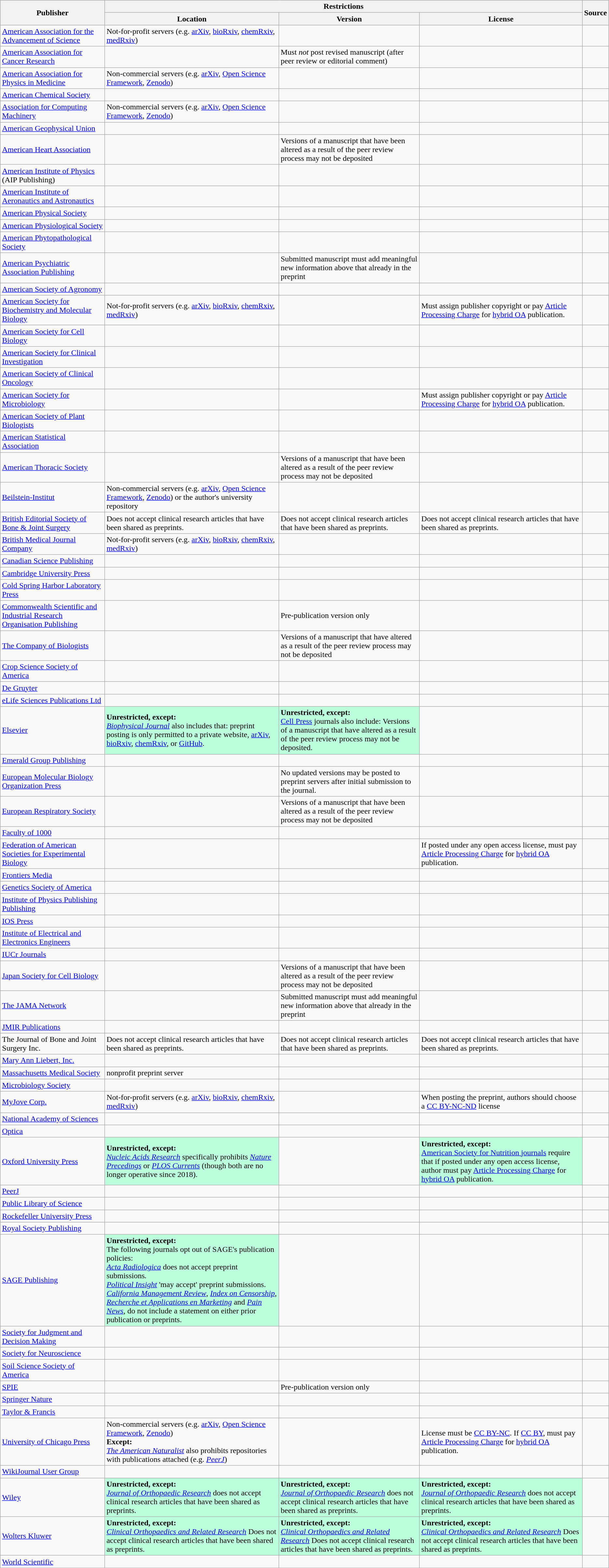<table class="wikitable sortable" style="text-align:left">
<tr>
<th rowspan="2">Publisher</th>
<th colspan="3">Restrictions</th>
<th rowspan="2">Source</th>
</tr>
<tr>
<th>Location</th>
<th>Version</th>
<th>License</th>
</tr>
<tr>
<td><a href='#'>American Association for the Advancement of Science</a></td>
<td>Not-for-profit servers (e.g. <a href='#'>arXiv</a>, <a href='#'>bioRxiv</a>, <a href='#'>chemRxiv</a>, <a href='#'>medRxiv</a>)</td>
<td></td>
<td></td>
<td></td>
</tr>
<tr>
<td><a href='#'>American Association for Cancer Research</a></td>
<td></td>
<td>Must <em>not</em> post revised manuscript (after peer review or editorial comment)</td>
<td></td>
<td></td>
</tr>
<tr>
<td><a href='#'>American Association for Physics in Medicine</a></td>
<td>Non-commercial servers (e.g. <a href='#'>arXiv</a>, <a href='#'>Open Science Framework</a>, <a href='#'>Zenodo</a>)</td>
<td></td>
<td></td>
<td></td>
</tr>
<tr>
<td><a href='#'>American Chemical Society</a></td>
<td></td>
<td></td>
<td></td>
<td></td>
</tr>
<tr>
<td><a href='#'>Association for Computing Machinery</a></td>
<td>Non-commercial servers (e.g. <a href='#'>arXiv</a>, <a href='#'>Open Science Framework</a>, <a href='#'>Zenodo</a>)</td>
<td></td>
<td></td>
<td></td>
</tr>
<tr>
<td><a href='#'>American Geophysical Union</a></td>
<td></td>
<td></td>
<td></td>
<td></td>
</tr>
<tr>
<td><a href='#'>American Heart Association</a></td>
<td></td>
<td>Versions of a manuscript that have been altered as a result of the peer review process may not be deposited</td>
<td></td>
<td></td>
</tr>
<tr>
<td><a href='#'>American Institute of Physics</a> (AIP Publishing)</td>
<td></td>
<td></td>
<td></td>
<td></td>
</tr>
<tr>
<td><a href='#'>American Institute of Aeronautics and Astronautics</a></td>
<td></td>
<td></td>
<td></td>
<td></td>
</tr>
<tr>
<td><a href='#'>American Physical Society</a></td>
<td></td>
<td></td>
<td></td>
<td></td>
</tr>
<tr>
<td><a href='#'>American Physiological Society</a></td>
<td></td>
<td></td>
<td></td>
<td></td>
</tr>
<tr>
<td><a href='#'>American Phytopathological Society</a></td>
<td></td>
<td></td>
<td></td>
<td></td>
</tr>
<tr>
<td><a href='#'>American Psychiatric Association Publishing</a></td>
<td></td>
<td>Submitted manuscript must add meaningful new information above that already in the preprint</td>
<td></td>
<td></td>
</tr>
<tr>
<td><a href='#'>American Society of Agronomy</a></td>
<td></td>
<td></td>
<td></td>
<td></td>
</tr>
<tr>
<td><a href='#'>American Society for Biochemistry and Molecular Biology</a></td>
<td>Not-for-profit servers (e.g. <a href='#'>arXiv</a>, <a href='#'>bioRxiv</a>, <a href='#'>chemRxiv</a>, <a href='#'>medRxiv</a>)</td>
<td></td>
<td>Must assign publisher copyright or pay <a href='#'>Article Processing Charge</a> for <a href='#'>hybrid OA</a> publication.</td>
<td></td>
</tr>
<tr>
<td><a href='#'>American Society for Cell Biology</a></td>
<td></td>
<td></td>
<td></td>
<td></td>
</tr>
<tr>
<td><a href='#'>American Society for Clinical Investigation</a></td>
<td></td>
<td></td>
<td></td>
<td></td>
</tr>
<tr>
<td><a href='#'>American Society of Clinical Oncology</a></td>
<td></td>
<td></td>
<td></td>
<td></td>
</tr>
<tr>
<td><a href='#'>American Society for Microbiology</a></td>
<td></td>
<td></td>
<td>Must assign publisher copyright or pay <a href='#'>Article Processing Charge</a> for <a href='#'>hybrid OA</a> publication.</td>
<td></td>
</tr>
<tr>
<td><a href='#'>American Society of Plant Biologists</a></td>
<td></td>
<td></td>
<td></td>
<td></td>
</tr>
<tr>
<td><a href='#'>American Statistical Association</a></td>
<td></td>
<td></td>
<td></td>
<td></td>
</tr>
<tr>
<td><a href='#'>American Thoracic Society</a></td>
<td></td>
<td>Versions of a manuscript that have been altered as a result of the peer review process may not be deposited</td>
<td></td>
<td></td>
</tr>
<tr>
<td><a href='#'>Beilstein-Institut</a></td>
<td>Non-commercial servers (e.g. <a href='#'>arXiv</a>, <a href='#'>Open Science Framework</a>, <a href='#'>Zenodo</a>) or the author's university repository</td>
<td></td>
<td></td>
<td></td>
</tr>
<tr>
<td><a href='#'>British Editorial Society of Bone & Joint Surgery</a></td>
<td>Does not accept clinical research articles that have been shared as preprints.</td>
<td>Does not accept clinical research articles that have been shared as preprints.</td>
<td>Does not accept clinical research articles that have been shared as preprints.</td>
<td></td>
</tr>
<tr>
<td><a href='#'>British Medical Journal Company</a></td>
<td>Not-for-profit servers (e.g. <a href='#'>arXiv</a>, <a href='#'>bioRxiv</a>, <a href='#'>chemRxiv</a>, <a href='#'>medRxiv</a>)</td>
<td></td>
<td></td>
<td></td>
</tr>
<tr>
<td><a href='#'>Canadian Science Publishing</a></td>
<td></td>
<td></td>
<td></td>
<td></td>
</tr>
<tr>
<td><a href='#'>Cambridge University Press</a></td>
<td></td>
<td></td>
<td></td>
<td></td>
</tr>
<tr>
<td><a href='#'>Cold Spring Harbor Laboratory Press</a></td>
<td></td>
<td></td>
<td></td>
<td></td>
</tr>
<tr>
<td><a href='#'>Commonwealth Scientific and Industrial Research Organisation Publishing</a></td>
<td></td>
<td>Pre-publication version only</td>
<td></td>
<td></td>
</tr>
<tr>
<td><a href='#'>The Company of Biologists</a></td>
<td></td>
<td>Versions of a manuscript that have altered as a result of the peer review process may not be deposited</td>
<td></td>
<td></td>
</tr>
<tr>
<td><a href='#'>Crop Science Society of America</a></td>
<td></td>
<td></td>
<td></td>
<td></td>
</tr>
<tr>
<td><a href='#'>De Gruyter</a></td>
<td></td>
<td></td>
<td></td>
<td></td>
</tr>
<tr>
<td><a href='#'>eLife Sciences Publications Ltd</a></td>
<td></td>
<td></td>
<td></td>
<td></td>
</tr>
<tr>
<td><a href='#'>Elsevier</a></td>
<td style="background:#bfd;"><strong>Unrestricted, except:</strong><br><em><a href='#'>Biophysical Journal</a></em> also includes that: preprint posting is only permitted to a private website, <a href='#'>arXiv</a>, <a href='#'>bioRxiv</a>, <a href='#'>chemRxiv</a>, or <a href='#'>GitHub</a>.</td>
<td style="background:#bfd;"><strong>Unrestricted, except:</strong><br><a href='#'>Cell Press</a> journals also include: Versions of a manuscript that have altered as a result of the peer review process may not be deposited.</td>
<td></td>
<td></td>
</tr>
<tr>
<td><a href='#'>Emerald Group Publishing</a></td>
<td></td>
<td></td>
<td></td>
<td></td>
</tr>
<tr>
<td><a href='#'>European Molecular Biology Organization Press</a></td>
<td></td>
<td>No updated versions may be posted to preprint servers after initial submission to the journal.</td>
<td></td>
<td></td>
</tr>
<tr>
<td><a href='#'>European Respiratory Society</a></td>
<td></td>
<td>Versions of a manuscript that have been altered as a result of the peer review process may not be deposited</td>
<td></td>
<td></td>
</tr>
<tr>
<td><a href='#'>Faculty of 1000</a></td>
<td></td>
<td></td>
<td></td>
<td></td>
</tr>
<tr>
<td><a href='#'>Federation of American Societies for Experimental Biology</a></td>
<td></td>
<td></td>
<td>If posted under any open access license, must pay <a href='#'>Article Processing Charge</a> for <a href='#'>hybrid OA</a> publication.</td>
<td></td>
</tr>
<tr>
<td><a href='#'>Frontiers Media</a></td>
<td></td>
<td></td>
<td></td>
<td></td>
</tr>
<tr>
<td><a href='#'>Genetics Society of America</a></td>
<td></td>
<td></td>
<td></td>
<td></td>
</tr>
<tr>
<td><a href='#'>Institute of Physics Publishing Publishing</a></td>
<td></td>
<td></td>
<td></td>
<td></td>
</tr>
<tr>
<td><a href='#'>IOS Press</a></td>
<td></td>
<td></td>
<td></td>
<td></td>
</tr>
<tr>
<td><a href='#'>Institute of Electrical and Electronics Engineers</a></td>
<td></td>
<td></td>
<td></td>
<td></td>
</tr>
<tr>
<td><a href='#'>IUCr Journals</a></td>
<td></td>
<td></td>
<td></td>
<td></td>
</tr>
<tr>
<td><a href='#'>Japan Society for Cell Biology</a></td>
<td></td>
<td>Versions of a manuscript that have been altered as a result of the peer review process may not be deposited</td>
<td></td>
<td></td>
</tr>
<tr>
<td><a href='#'>The JAMA Network</a></td>
<td></td>
<td>Submitted manuscript must add meaningful new information above that already in the preprint</td>
<td></td>
<td></td>
</tr>
<tr>
<td><a href='#'>JMIR Publications</a></td>
<td></td>
<td></td>
<td></td>
<td></td>
</tr>
<tr>
<td>The Journal of Bone and Joint Surgery Inc.</td>
<td>Does not accept clinical research articles that have been shared as preprints.</td>
<td>Does not accept clinical research articles that have been shared as preprints.</td>
<td>Does not accept clinical research articles that have been shared as preprints.</td>
<td></td>
</tr>
<tr>
<td><a href='#'>Mary Ann Liebert, Inc.</a></td>
<td></td>
<td></td>
<td></td>
<td></td>
</tr>
<tr>
<td><a href='#'>Massachusetts Medical Society</a></td>
<td>nonprofit preprint server</td>
<td></td>
<td></td>
<td></td>
</tr>
<tr>
<td><a href='#'>Microbiology Society</a></td>
<td></td>
<td></td>
<td></td>
<td></td>
</tr>
<tr>
<td><a href='#'>MyJove Corp.</a></td>
<td>Not-for-profit servers (e.g. <a href='#'>arXiv</a>, <a href='#'>bioRxiv</a>, <a href='#'>chemRxiv</a>, <a href='#'>medRxiv</a>)</td>
<td></td>
<td>When posting the preprint, authors should choose a <a href='#'>CC BY-NC-ND</a> license</td>
<td></td>
</tr>
<tr>
<td><a href='#'>National Academy of Sciences</a></td>
<td></td>
<td></td>
<td></td>
<td></td>
</tr>
<tr>
<td><a href='#'>Optica</a></td>
<td></td>
<td></td>
<td></td>
<td></td>
</tr>
<tr>
<td><a href='#'>Oxford University Press</a></td>
<td style="background:#bfd;"><strong>Unrestricted, except:</strong><br><em><a href='#'>Nucleic Acids Research</a></em> specifically prohibits <em><a href='#'>Nature Precedings</a></em> or <em><a href='#'>PLOS Currents</a></em> (though both are no longer operative since 2018).</td>
<td></td>
<td style="background:#bfd;"><strong>Unrestricted, except:</strong><br><a href='#'>American Society for Nutrition journals</a> require that if posted under any open access license, author must pay <a href='#'>Article Processing Charge</a> for <a href='#'>hybrid OA</a> publication.</td>
<td></td>
</tr>
<tr>
<td><a href='#'>PeerJ</a></td>
<td></td>
<td></td>
<td></td>
<td></td>
</tr>
<tr>
<td><a href='#'>Public Library of Science</a></td>
<td></td>
<td></td>
<td></td>
<td></td>
</tr>
<tr>
<td><a href='#'>Rockefeller University Press</a></td>
<td></td>
<td></td>
<td></td>
<td></td>
</tr>
<tr>
<td><a href='#'>Royal Society Publishing</a></td>
<td></td>
<td></td>
<td></td>
<td></td>
</tr>
<tr>
<td><a href='#'>SAGE Publishing</a></td>
<td style="background:#bfd;"><strong>Unrestricted, except:</strong><br>The following journals opt out of SAGE's publication policies:<br><em><a href='#'>Acta Radiologica</a></em> does not accept preprint submissions<em>.</em><br><em><a href='#'>Political Insight</a></em> 'may accept' preprint submissions.<br><em><a href='#'>California Management Review</a></em>, <em><a href='#'>Index on Censorship</a></em>, <em><a href='#'>Recherche et Applications en Marketing</a></em> and <em><a href='#'>Pain News</a></em>, do not include a statement on either prior publication or preprints.</td>
<td></td>
<td></td>
<td></td>
</tr>
<tr>
<td><a href='#'>Society for Judgment and Decision Making</a></td>
<td></td>
<td></td>
<td></td>
<td></td>
</tr>
<tr>
<td><a href='#'>Society for Neuroscience</a></td>
<td></td>
<td></td>
<td></td>
<td></td>
</tr>
<tr>
<td><a href='#'>Soil Science Society of America</a></td>
<td></td>
<td></td>
<td></td>
<td></td>
</tr>
<tr>
<td><a href='#'>SPIE</a></td>
<td></td>
<td>Pre-publication version only</td>
<td></td>
<td></td>
</tr>
<tr>
<td><a href='#'>Springer Nature</a></td>
<td></td>
<td></td>
<td></td>
<td></td>
</tr>
<tr>
<td><a href='#'>Taylor & Francis</a></td>
<td></td>
<td></td>
<td></td>
<td></td>
</tr>
<tr>
<td><a href='#'>University of Chicago Press</a></td>
<td>Non-commercial servers (e.g. <a href='#'>arXiv</a>, <a href='#'>Open Science Framework</a>, <a href='#'>Zenodo</a>)<br><strong>Except:</strong><br><em><a href='#'>The American Naturalist</a></em> also prohibits repositories with publications attached (e.g. <em><a href='#'>PeerJ</a></em>)</td>
<td></td>
<td>License must be <a href='#'>CC BY-NC</a>. If <a href='#'>CC BY</a>, must pay <a href='#'>Article Processing Charge</a> for <a href='#'>hybrid OA</a> publication.</td>
<td></td>
</tr>
<tr>
<td><a href='#'>WikiJournal User Group</a></td>
<td></td>
<td></td>
<td></td>
<td></td>
</tr>
<tr>
<td><a href='#'>Wiley</a></td>
<td style="background:#bfd;"><strong>Unrestricted, except:</strong><br><em><a href='#'>Journal of Orthopaedic Research</a></em> does not accept clinical research articles that have been shared as preprints.</td>
<td style="background:#bfd;"><strong>Unrestricted, except:</strong><br><em><a href='#'>Journal of Orthopaedic Research</a></em> does not accept clinical research articles that have been shared as preprints.</td>
<td style="background:#bfd;"><strong>Unrestricted, except:</strong><br><em><a href='#'>Journal of Orthopaedic Research</a></em> does not accept clinical research articles that have been shared as preprints.</td>
<td></td>
</tr>
<tr>
<td><a href='#'>Wolters Kluwer</a></td>
<td style="background:#bfd;"><strong>Unrestricted, except:</strong><br><em><a href='#'>Clinical Orthopaedics and Related Research</a></em> Does not accept clinical research articles that have been shared as preprints.</td>
<td style="background:#bfd;"><strong>Unrestricted, except:</strong><br><em><a href='#'>Clinical Orthopaedics and Related Research</a></em> Does not accept clinical research articles that have been shared as preprints.</td>
<td style="background:#bfd;"><strong>Unrestricted, except:</strong><br><em><a href='#'>Clinical Orthopaedics and Related Research</a></em> Does not accept clinical research articles that have been shared as preprints.</td>
<td></td>
</tr>
<tr>
<td><a href='#'>World Scientific</a></td>
<td></td>
<td></td>
<td></td>
<td></td>
</tr>
</table>
